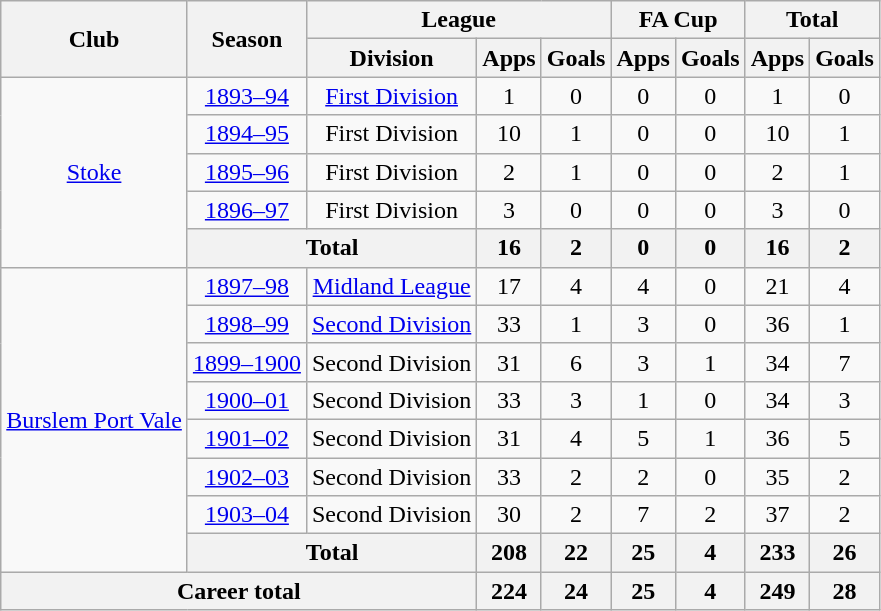<table class="wikitable" style="text-align: center;">
<tr>
<th rowspan="2">Club</th>
<th rowspan="2">Season</th>
<th colspan="3">League</th>
<th colspan="2">FA Cup</th>
<th colspan="2">Total</th>
</tr>
<tr>
<th>Division</th>
<th>Apps</th>
<th>Goals</th>
<th>Apps</th>
<th>Goals</th>
<th>Apps</th>
<th>Goals</th>
</tr>
<tr>
<td rowspan="5"><a href='#'>Stoke</a></td>
<td><a href='#'>1893–94</a></td>
<td><a href='#'>First Division</a></td>
<td>1</td>
<td>0</td>
<td>0</td>
<td>0</td>
<td>1</td>
<td>0</td>
</tr>
<tr>
<td><a href='#'>1894–95</a></td>
<td>First Division</td>
<td>10</td>
<td>1</td>
<td>0</td>
<td>0</td>
<td>10</td>
<td>1</td>
</tr>
<tr>
<td><a href='#'>1895–96</a></td>
<td>First Division</td>
<td>2</td>
<td>1</td>
<td>0</td>
<td>0</td>
<td>2</td>
<td>1</td>
</tr>
<tr>
<td><a href='#'>1896–97</a></td>
<td>First Division</td>
<td>3</td>
<td>0</td>
<td>0</td>
<td>0</td>
<td>3</td>
<td>0</td>
</tr>
<tr>
<th colspan="2">Total</th>
<th>16</th>
<th>2</th>
<th>0</th>
<th>0</th>
<th>16</th>
<th>2</th>
</tr>
<tr>
<td rowspan="8"><a href='#'>Burslem Port Vale</a></td>
<td><a href='#'>1897–98</a></td>
<td><a href='#'>Midland League</a></td>
<td>17</td>
<td>4</td>
<td>4</td>
<td>0</td>
<td>21</td>
<td>4</td>
</tr>
<tr>
<td><a href='#'>1898–99</a></td>
<td><a href='#'>Second Division</a></td>
<td>33</td>
<td>1</td>
<td>3</td>
<td>0</td>
<td>36</td>
<td>1</td>
</tr>
<tr>
<td><a href='#'>1899–1900</a></td>
<td>Second Division</td>
<td>31</td>
<td>6</td>
<td>3</td>
<td>1</td>
<td>34</td>
<td>7</td>
</tr>
<tr>
<td><a href='#'>1900–01</a></td>
<td>Second Division</td>
<td>33</td>
<td>3</td>
<td>1</td>
<td>0</td>
<td>34</td>
<td>3</td>
</tr>
<tr>
<td><a href='#'>1901–02</a></td>
<td>Second Division</td>
<td>31</td>
<td>4</td>
<td>5</td>
<td>1</td>
<td>36</td>
<td>5</td>
</tr>
<tr>
<td><a href='#'>1902–03</a></td>
<td>Second Division</td>
<td>33</td>
<td>2</td>
<td>2</td>
<td>0</td>
<td>35</td>
<td>2</td>
</tr>
<tr>
<td><a href='#'>1903–04</a></td>
<td>Second Division</td>
<td>30</td>
<td>2</td>
<td>7</td>
<td>2</td>
<td>37</td>
<td>2</td>
</tr>
<tr>
<th colspan="2">Total</th>
<th>208</th>
<th>22</th>
<th>25</th>
<th>4</th>
<th>233</th>
<th>26</th>
</tr>
<tr>
<th colspan="3">Career total</th>
<th>224</th>
<th>24</th>
<th>25</th>
<th>4</th>
<th>249</th>
<th>28</th>
</tr>
</table>
